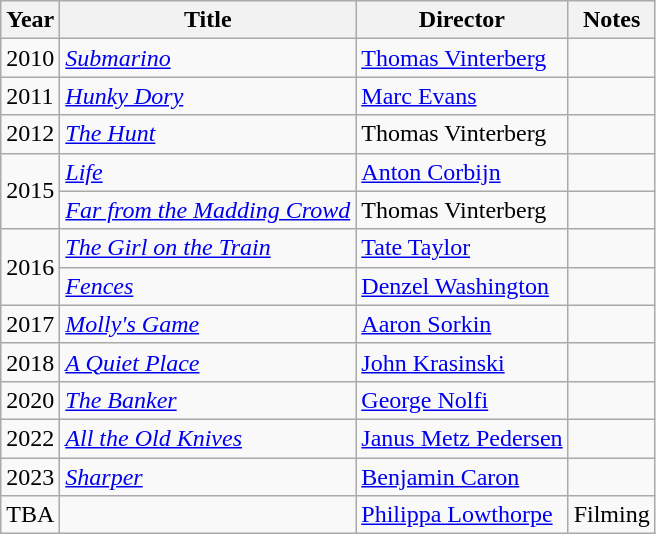<table class="wikitable">
<tr>
<th>Year</th>
<th>Title</th>
<th>Director</th>
<th>Notes</th>
</tr>
<tr>
<td>2010</td>
<td><em><a href='#'>Submarino</a></em></td>
<td><a href='#'>Thomas Vinterberg</a></td>
<td></td>
</tr>
<tr>
<td>2011</td>
<td><em><a href='#'>Hunky Dory</a></em></td>
<td><a href='#'>Marc Evans</a></td>
<td></td>
</tr>
<tr>
<td>2012</td>
<td><em><a href='#'>The Hunt</a></em></td>
<td>Thomas Vinterberg</td>
<td></td>
</tr>
<tr>
<td rowspan=2>2015</td>
<td><em><a href='#'>Life</a></em></td>
<td><a href='#'>Anton Corbijn</a></td>
<td></td>
</tr>
<tr>
<td><em><a href='#'>Far from the Madding Crowd</a></em></td>
<td>Thomas Vinterberg</td>
<td></td>
</tr>
<tr>
<td rowspan=2>2016</td>
<td><em><a href='#'>The Girl on the Train</a></em></td>
<td><a href='#'>Tate Taylor</a></td>
<td></td>
</tr>
<tr>
<td><em><a href='#'>Fences</a></em></td>
<td><a href='#'>Denzel Washington</a></td>
<td></td>
</tr>
<tr>
<td>2017</td>
<td><em><a href='#'>Molly's Game</a></em></td>
<td><a href='#'>Aaron Sorkin</a></td>
<td></td>
</tr>
<tr>
<td>2018</td>
<td><em><a href='#'>A Quiet Place</a></em></td>
<td><a href='#'>John Krasinski</a></td>
<td></td>
</tr>
<tr>
<td>2020</td>
<td><em><a href='#'>The Banker</a></em></td>
<td><a href='#'>George Nolfi</a></td>
<td></td>
</tr>
<tr>
<td>2022</td>
<td><em><a href='#'>All the Old Knives</a></em></td>
<td><a href='#'>Janus Metz Pedersen</a></td>
<td></td>
</tr>
<tr>
<td>2023</td>
<td><em><a href='#'>Sharper</a></em></td>
<td><a href='#'>Benjamin Caron</a></td>
<td></td>
</tr>
<tr>
<td>TBA</td>
<td></td>
<td><a href='#'>Philippa Lowthorpe</a></td>
<td>Filming</td>
</tr>
</table>
